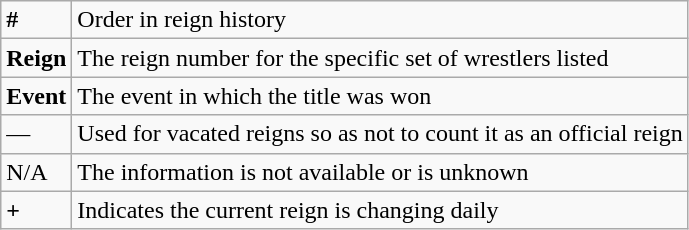<table class="wikitable">
<tr>
<td><strong>#</strong></td>
<td>Order in reign history</td>
</tr>
<tr>
<td><strong>Reign</strong></td>
<td>The reign number for the specific set of wrestlers listed</td>
</tr>
<tr>
<td><strong>Event</strong></td>
<td>The event in which the title was won</td>
</tr>
<tr>
<td>—</td>
<td>Used for vacated reigns so as not to count it as an official reign</td>
</tr>
<tr>
<td>N/A</td>
<td>The information is not available or is unknown</td>
</tr>
<tr>
<td><strong>+</strong></td>
<td>Indicates the current reign is changing daily</td>
</tr>
</table>
